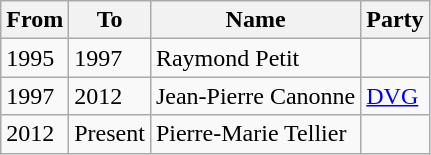<table class="wikitable">
<tr>
<th>From</th>
<th>To</th>
<th>Name</th>
<th>Party</th>
</tr>
<tr>
<td>1995</td>
<td>1997</td>
<td>Raymond Petit</td>
<td></td>
</tr>
<tr>
<td>1997</td>
<td>2012</td>
<td>Jean-Pierre Canonne</td>
<td><a href='#'>DVG</a></td>
</tr>
<tr>
<td>2012</td>
<td>Present</td>
<td>Pierre-Marie Tellier</td>
<td></td>
</tr>
</table>
